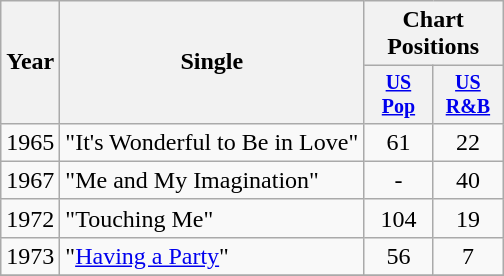<table class="wikitable" style="text-align:center;">
<tr>
<th rowspan="2">Year</th>
<th rowspan="2">Single</th>
<th colspan="2">Chart Positions</th>
</tr>
<tr style="font-size:smaller;">
<th width="40"><a href='#'>US Pop</a></th>
<th width="40"><a href='#'>US<br>R&B</a></th>
</tr>
<tr>
<td rowspan="1">1965</td>
<td align="left">"It's Wonderful to Be in Love"</td>
<td>61</td>
<td>22</td>
</tr>
<tr>
<td rowspan="1">1967</td>
<td align="left">"Me and My Imagination"</td>
<td>-</td>
<td>40</td>
</tr>
<tr>
<td rowspan="1">1972</td>
<td align="left">"Touching Me"</td>
<td>104</td>
<td>19</td>
</tr>
<tr>
<td rowspan="1">1973</td>
<td align="left">"<a href='#'>Having a Party</a>"</td>
<td>56</td>
<td>7</td>
</tr>
<tr>
</tr>
</table>
